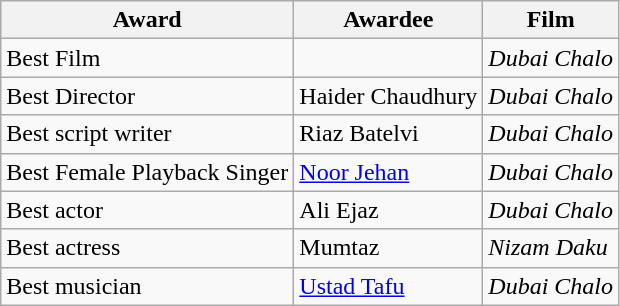<table class="wikitable">
<tr>
<th>Award</th>
<th>Awardee</th>
<th>Film</th>
</tr>
<tr>
<td>Best Film</td>
<td></td>
<td><em>Dubai Chalo</em></td>
</tr>
<tr>
<td>Best Director</td>
<td>Haider Chaudhury</td>
<td><em>Dubai Chalo</em></td>
</tr>
<tr>
<td>Best script writer</td>
<td>Riaz Batelvi</td>
<td><em>Dubai Chalo</em></td>
</tr>
<tr>
<td>Best Female Playback Singer</td>
<td><a href='#'>Noor Jehan</a></td>
<td><em>Dubai Chalo</em></td>
</tr>
<tr>
<td>Best actor</td>
<td>Ali Ejaz</td>
<td><em>Dubai Chalo</em></td>
</tr>
<tr>
<td>Best actress</td>
<td>Mumtaz</td>
<td><em>Nizam Daku</em></td>
</tr>
<tr>
<td>Best musician</td>
<td><a href='#'>Ustad Tafu</a></td>
<td><em>Dubai Chalo</em></td>
</tr>
</table>
